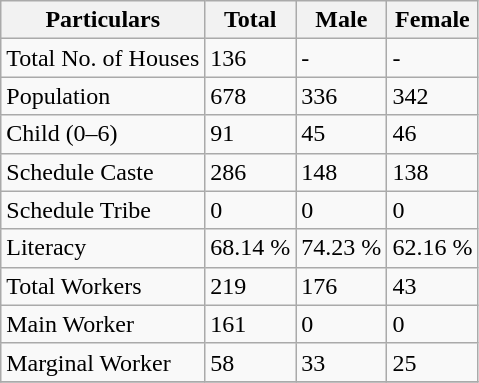<table class="wikitable sortable">
<tr>
<th>Particulars</th>
<th>Total</th>
<th>Male</th>
<th>Female</th>
</tr>
<tr>
<td>Total No. of Houses</td>
<td>136</td>
<td>-</td>
<td>-</td>
</tr>
<tr>
<td>Population</td>
<td>678</td>
<td>336</td>
<td>342</td>
</tr>
<tr>
<td>Child (0–6)</td>
<td>91</td>
<td>45</td>
<td>46</td>
</tr>
<tr>
<td>Schedule Caste</td>
<td>286</td>
<td>148</td>
<td>138</td>
</tr>
<tr>
<td>Schedule Tribe</td>
<td>0</td>
<td>0</td>
<td>0</td>
</tr>
<tr>
<td>Literacy</td>
<td>68.14 %</td>
<td>74.23 %</td>
<td>62.16 %</td>
</tr>
<tr>
<td>Total Workers</td>
<td>219</td>
<td>176</td>
<td>43</td>
</tr>
<tr>
<td>Main Worker</td>
<td>161</td>
<td>0</td>
<td>0</td>
</tr>
<tr>
<td>Marginal Worker</td>
<td>58</td>
<td>33</td>
<td>25</td>
</tr>
<tr>
</tr>
</table>
